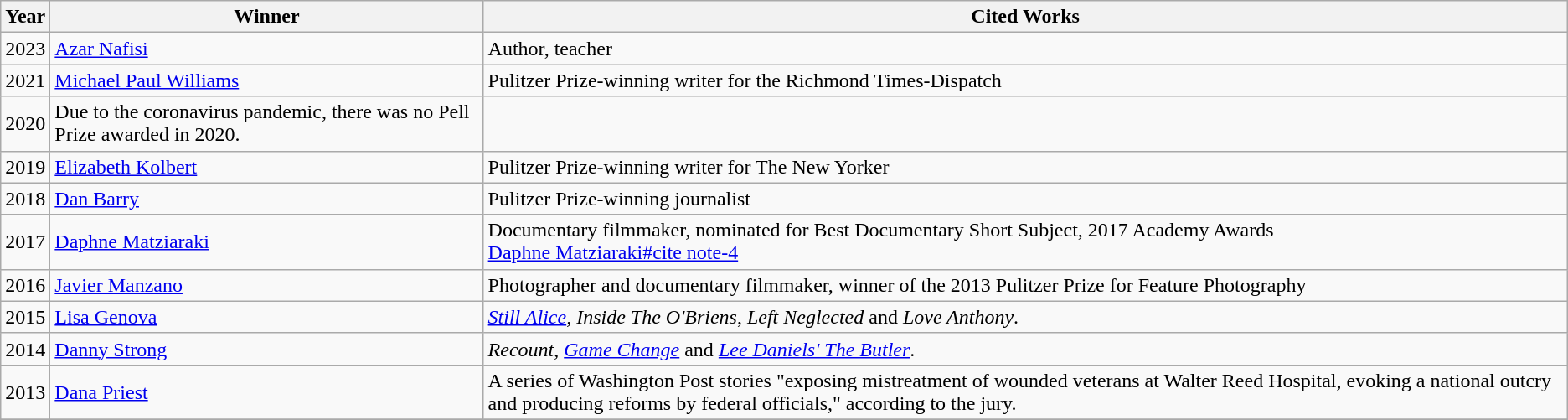<table class="wikitable sortable">
<tr>
<th>Year</th>
<th>Winner</th>
<th>Cited Works</th>
</tr>
<tr>
<td>2023</td>
<td><a href='#'>Azar Nafisi</a></td>
<td>Author, teacher</td>
</tr>
<tr>
<td>2021</td>
<td><a href='#'>Michael Paul Williams</a></td>
<td>Pulitzer Prize-winning writer for the Richmond Times-Dispatch</td>
</tr>
<tr>
<td>2020</td>
<td>Due to the coronavirus pandemic, there was no Pell Prize awarded in 2020.</td>
</tr>
<tr>
<td>2019</td>
<td><a href='#'>Elizabeth Kolbert</a></td>
<td>Pulitzer Prize-winning writer for The New Yorker</td>
</tr>
<tr>
<td>2018</td>
<td><a href='#'>Dan Barry</a></td>
<td>Pulitzer Prize-winning journalist</td>
</tr>
<tr>
<td>2017</td>
<td><a href='#'>Daphne Matziaraki</a></td>
<td>Documentary filmmaker, nominated for Best Documentary Short Subject, 2017 Academy Awards<br><a href='#'>Daphne Matziaraki#cite note-4</a></td>
</tr>
<tr>
<td>2016</td>
<td><a href='#'>Javier Manzano</a></td>
<td>Photographer and documentary filmmaker, winner of the 2013 Pulitzer Prize for Feature Photography </td>
</tr>
<tr>
<td>2015</td>
<td><a href='#'>Lisa Genova</a></td>
<td><em><a href='#'>Still Alice</a>,</em> <em>Inside The O'Briens</em>, <em>Left Neglected</em> and <em>Love Anthony</em>.</td>
</tr>
<tr>
<td>2014</td>
<td><a href='#'>Danny Strong</a></td>
<td><em>Recount</em>, <em><a href='#'>Game Change</a></em> and <em><a href='#'>Lee Daniels' The Butler</a></em>.</td>
</tr>
<tr>
<td>2013</td>
<td><a href='#'>Dana Priest</a></td>
<td>A series of Washington Post stories "exposing mistreatment of wounded veterans at Walter Reed Hospital, evoking a national outcry and producing reforms by federal officials," according to the  jury.</td>
</tr>
<tr>
</tr>
</table>
